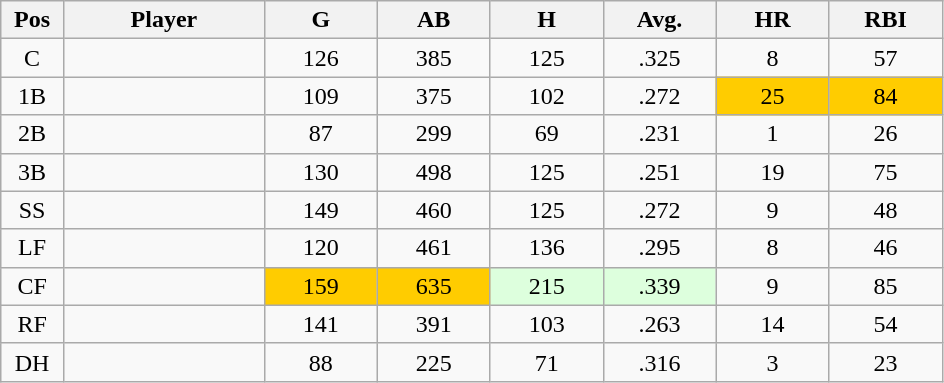<table class="wikitable sortable">
<tr>
<th bgcolor="#DDDDFF" width="5%">Pos</th>
<th bgcolor="#DDDDFF" width="16%">Player</th>
<th bgcolor="#DDDDFF" width="9%">G</th>
<th bgcolor="#DDDDFF" width="9%">AB</th>
<th bgcolor="#DDDDFF" width="9%">H</th>
<th bgcolor="#DDDDFF" width="9%">Avg.</th>
<th bgcolor="#DDDDFF" width="9%">HR</th>
<th bgcolor="#DDDDFF" width="9%">RBI</th>
</tr>
<tr align="center">
<td>C</td>
<td></td>
<td>126</td>
<td>385</td>
<td>125</td>
<td>.325</td>
<td>8</td>
<td>57</td>
</tr>
<tr align="center">
<td>1B</td>
<td></td>
<td>109</td>
<td>375</td>
<td>102</td>
<td>.272</td>
<td style="background:#fc0;">25</td>
<td style="background:#fc0;">84</td>
</tr>
<tr align="center">
<td>2B</td>
<td></td>
<td>87</td>
<td>299</td>
<td>69</td>
<td>.231</td>
<td>1</td>
<td>26</td>
</tr>
<tr align="center">
<td>3B</td>
<td></td>
<td>130</td>
<td>498</td>
<td>125</td>
<td>.251</td>
<td>19</td>
<td>75</td>
</tr>
<tr align="center">
<td>SS</td>
<td></td>
<td>149</td>
<td>460</td>
<td>125</td>
<td>.272</td>
<td>9</td>
<td>48</td>
</tr>
<tr align="center">
<td>LF</td>
<td></td>
<td>120</td>
<td>461</td>
<td>136</td>
<td>.295</td>
<td>8</td>
<td>46</td>
</tr>
<tr align="center">
<td>CF</td>
<td></td>
<td style="background:#fc0;">159</td>
<td style="background:#fc0;">635</td>
<td style="background:#DDFFDD;">215</td>
<td style="background:#DDFFDD;">.339</td>
<td>9</td>
<td>85</td>
</tr>
<tr align="center">
<td>RF</td>
<td></td>
<td>141</td>
<td>391</td>
<td>103</td>
<td>.263</td>
<td>14</td>
<td>54</td>
</tr>
<tr align="center">
<td>DH</td>
<td></td>
<td>88</td>
<td>225</td>
<td>71</td>
<td>.316</td>
<td>3</td>
<td>23</td>
</tr>
</table>
